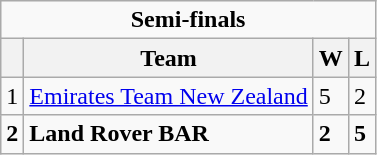<table class="wikitable">
<tr>
<td colspan="4" style="text-align:center;"><strong>Semi-finals</strong></td>
</tr>
<tr>
<th></th>
<th>Team</th>
<th>W</th>
<th>L</th>
</tr>
<tr>
<td>1</td>
<td> <a href='#'>Emirates Team New Zealand</a></td>
<td>5</td>
<td>2</td>
</tr>
<tr>
<td><strong>2</strong></td>
<td> <strong>Land Rover BAR</strong></td>
<td><strong>2</strong></td>
<td><strong>5</strong></td>
</tr>
</table>
